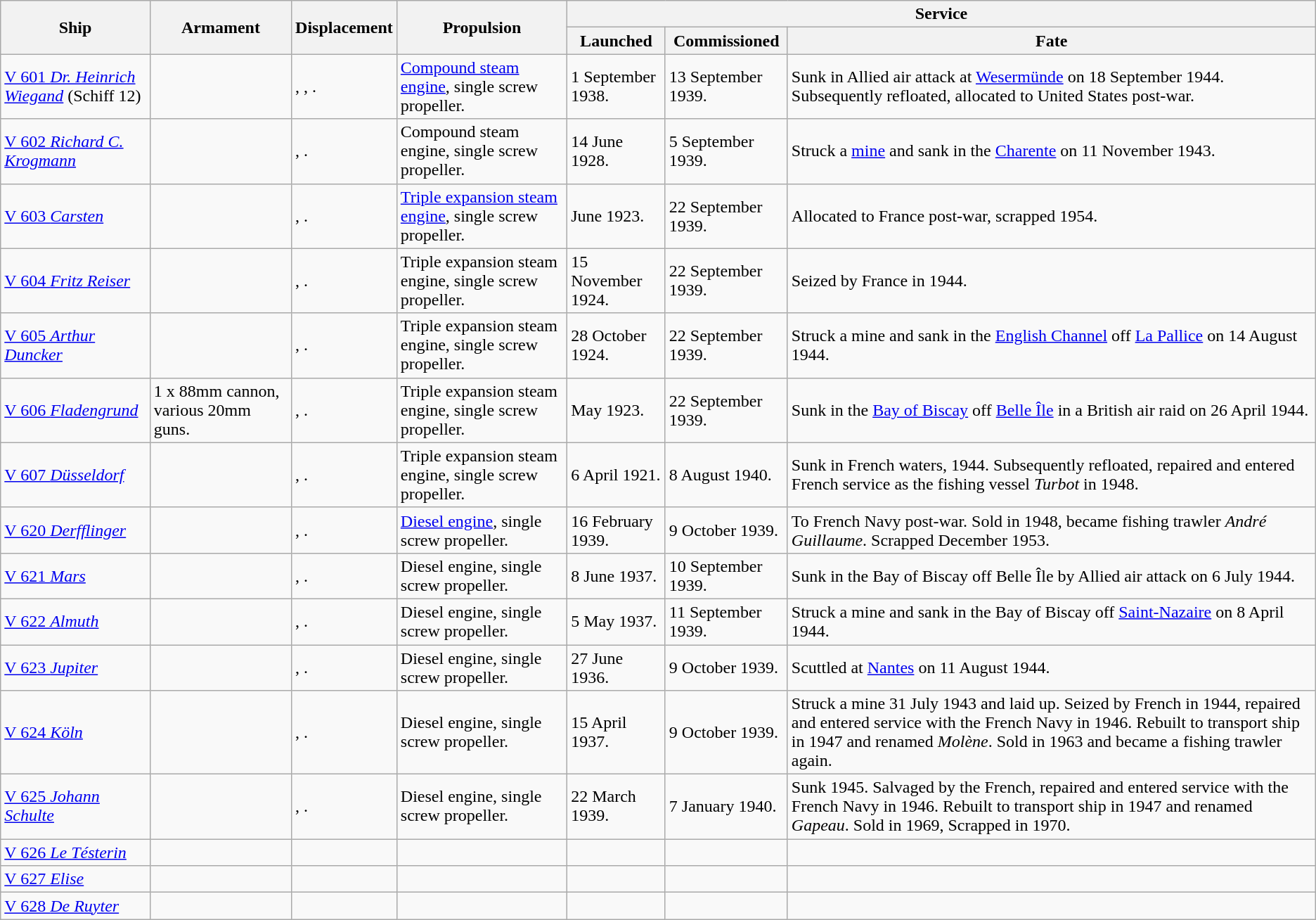<table class="wikitable">
<tr>
<th rowspan="2">Ship</th>
<th rowspan="2">Armament</th>
<th rowspan="2">Displacement</th>
<th rowspan="2">Propulsion</th>
<th colspan="3">Service</th>
</tr>
<tr>
<th>Launched</th>
<th>Commissioned</th>
<th>Fate</th>
</tr>
<tr>
<td><a href='#'>V 601 <em>Dr. Heinrich Wiegand</em></a> (Schiff 12)</td>
<td></td>
<td>, , .</td>
<td><a href='#'>Compound steam engine</a>, single screw propeller.</td>
<td>1 September 1938.</td>
<td>13 September 1939.</td>
<td>Sunk in Allied air attack at <a href='#'>Wesermünde</a> on 18 September 1944. Subsequently refloated, allocated to United States post-war.</td>
</tr>
<tr>
<td><a href='#'>V 602 <em>Richard C. Krogmann</em></a></td>
<td></td>
<td>, .</td>
<td>Compound steam engine, single screw propeller.</td>
<td>14 June 1928.</td>
<td>5 September 1939.</td>
<td>Struck a <a href='#'>mine</a> and sank in the <a href='#'>Charente</a> on 11 November 1943.</td>
</tr>
<tr>
<td><a href='#'>V 603 <em>Carsten</em></a></td>
<td></td>
<td>, .</td>
<td><a href='#'>Triple expansion steam engine</a>, single screw propeller.</td>
<td>June 1923.</td>
<td>22 September 1939.</td>
<td>Allocated to France post-war, scrapped 1954.</td>
</tr>
<tr>
<td><a href='#'>V 604 <em>Fritz Reiser</em></a></td>
<td></td>
<td>, .</td>
<td>Triple expansion steam engine, single screw propeller.</td>
<td>15 November 1924.</td>
<td>22 September 1939.</td>
<td>Seized by France in 1944.</td>
</tr>
<tr>
<td><a href='#'>V 605 <em>Arthur Duncker</em></a></td>
<td></td>
<td>, .</td>
<td>Triple expansion steam engine, single screw propeller.</td>
<td>28 October 1924.</td>
<td>22 September 1939.</td>
<td>Struck a mine and sank in the <a href='#'>English Channel</a> off <a href='#'>La Pallice</a> on 14 August 1944.</td>
</tr>
<tr>
<td><a href='#'>V 606 <em>Fladengrund</em></a></td>
<td>1 x 88mm cannon, various 20mm guns.</td>
<td>, .</td>
<td>Triple expansion steam engine, single screw propeller.</td>
<td>May 1923.</td>
<td>22 September 1939.</td>
<td>Sunk in the <a href='#'>Bay of Biscay</a> off <a href='#'>Belle Île</a> in a British air raid on 26 April 1944.</td>
</tr>
<tr>
<td><a href='#'>V 607 <em>Düsseldorf</em></a></td>
<td></td>
<td>, .</td>
<td>Triple expansion steam engine, single screw propeller.</td>
<td>6 April 1921.</td>
<td>8 August 1940.</td>
<td>Sunk in French waters, 1944. Subsequently refloated, repaired and entered French service as the fishing vessel <em>Turbot</em> in 1948.</td>
</tr>
<tr>
<td><a href='#'>V 620 <em>Derfflinger</em></a></td>
<td></td>
<td>, .</td>
<td><a href='#'>Diesel engine</a>, single screw propeller.</td>
<td>16 February 1939.</td>
<td>9 October 1939.</td>
<td>To French Navy post-war. Sold in 1948, became fishing trawler <em>André Guillaume</em>. Scrapped December 1953.</td>
</tr>
<tr>
<td><a href='#'>V 621 <em>Mars</em></a></td>
<td></td>
<td>, .</td>
<td>Diesel engine, single screw propeller.</td>
<td>8 June 1937.</td>
<td>10 September 1939.</td>
<td>Sunk in the Bay of Biscay off Belle Île by Allied air attack on 6 July 1944.</td>
</tr>
<tr>
<td><a href='#'>V 622 <em>Almuth</em></a></td>
<td></td>
<td>, .</td>
<td>Diesel engine, single screw propeller.</td>
<td>5 May 1937.</td>
<td>11 September 1939.</td>
<td>Struck a mine and sank in the Bay of Biscay off <a href='#'>Saint-Nazaire</a> on 8 April 1944.</td>
</tr>
<tr>
<td><a href='#'>V 623 <em>Jupiter</em></a></td>
<td></td>
<td>, .</td>
<td>Diesel engine, single screw propeller.</td>
<td>27 June 1936.</td>
<td>9 October 1939.</td>
<td>Scuttled at <a href='#'>Nantes</a> on 11 August 1944.</td>
</tr>
<tr>
<td><a href='#'>V 624 <em>Köln</em></a></td>
<td></td>
<td>, .</td>
<td>Diesel engine, single screw propeller.</td>
<td>15 April 1937.</td>
<td>9 October 1939.</td>
<td>Struck a mine 31 July 1943 and laid up. Seized by French in 1944, repaired and entered service with the French Navy in 1946. Rebuilt to transport ship in 1947 and renamed <em>Molène</em>. Sold in 1963 and became a fishing trawler again.</td>
</tr>
<tr>
<td><a href='#'>V 625 <em>Johann Schulte</em></a></td>
<td></td>
<td>, .</td>
<td>Diesel engine, single screw propeller.</td>
<td>22 March 1939.</td>
<td>7 January 1940.</td>
<td>Sunk 1945. Salvaged by the French, repaired and entered service with the French Navy in 1946. Rebuilt to transport ship in 1947 and renamed <em>Gapeau</em>. Sold in 1969, Scrapped in 1970.</td>
</tr>
<tr>
<td><a href='#'>V 626 <em>Le Tésterin</em></a></td>
<td></td>
<td></td>
<td></td>
<td></td>
<td></td>
<td></td>
</tr>
<tr>
<td><a href='#'>V 627 <em>Elise</em></a></td>
<td></td>
<td></td>
<td></td>
<td></td>
<td></td>
<td></td>
</tr>
<tr>
<td><a href='#'>V 628 <em>De Ruyter</em></a></td>
<td></td>
<td></td>
<td></td>
<td></td>
<td></td>
<td></td>
</tr>
</table>
